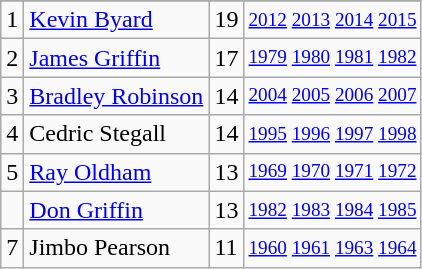<table class="wikitable">
<tr>
</tr>
<tr>
<td>1</td>
<td><a href='#'>Kevin Byard</a></td>
<td>19</td>
<td style="font-size:80%;"><a href='#'>2012</a> <a href='#'>2013</a> <a href='#'>2014</a> <a href='#'>2015</a></td>
</tr>
<tr>
<td>2</td>
<td><a href='#'>James Griffin</a></td>
<td>17</td>
<td style="font-size:80%;"><a href='#'>1979</a> <a href='#'>1980</a> <a href='#'>1981</a> <a href='#'>1982</a></td>
</tr>
<tr>
<td>3</td>
<td><a href='#'>Bradley Robinson</a></td>
<td>14</td>
<td style="font-size:80%;"><a href='#'>2004</a> <a href='#'>2005</a> <a href='#'>2006</a> <a href='#'>2007</a></td>
</tr>
<tr>
<td>4</td>
<td>Cedric Stegall</td>
<td>14</td>
<td style="font-size:80%;"><a href='#'>1995</a> <a href='#'>1996</a> <a href='#'>1997</a> <a href='#'>1998</a></td>
</tr>
<tr>
<td>5</td>
<td><a href='#'>Ray Oldham</a></td>
<td>13</td>
<td style="font-size:80%;"><a href='#'>1969</a> <a href='#'>1970</a> <a href='#'>1971</a> <a href='#'>1972</a></td>
</tr>
<tr>
<td></td>
<td><a href='#'>Don Griffin</a></td>
<td>13</td>
<td style="font-size:80%;"><a href='#'>1982</a> <a href='#'>1983</a> <a href='#'>1984</a> <a href='#'>1985</a></td>
</tr>
<tr>
<td>7</td>
<td>Jimbo Pearson</td>
<td>11</td>
<td style="font-size:80%;"><a href='#'>1960</a> <a href='#'>1961</a> <a href='#'>1963</a> <a href='#'>1964</a></td>
</tr>
</table>
